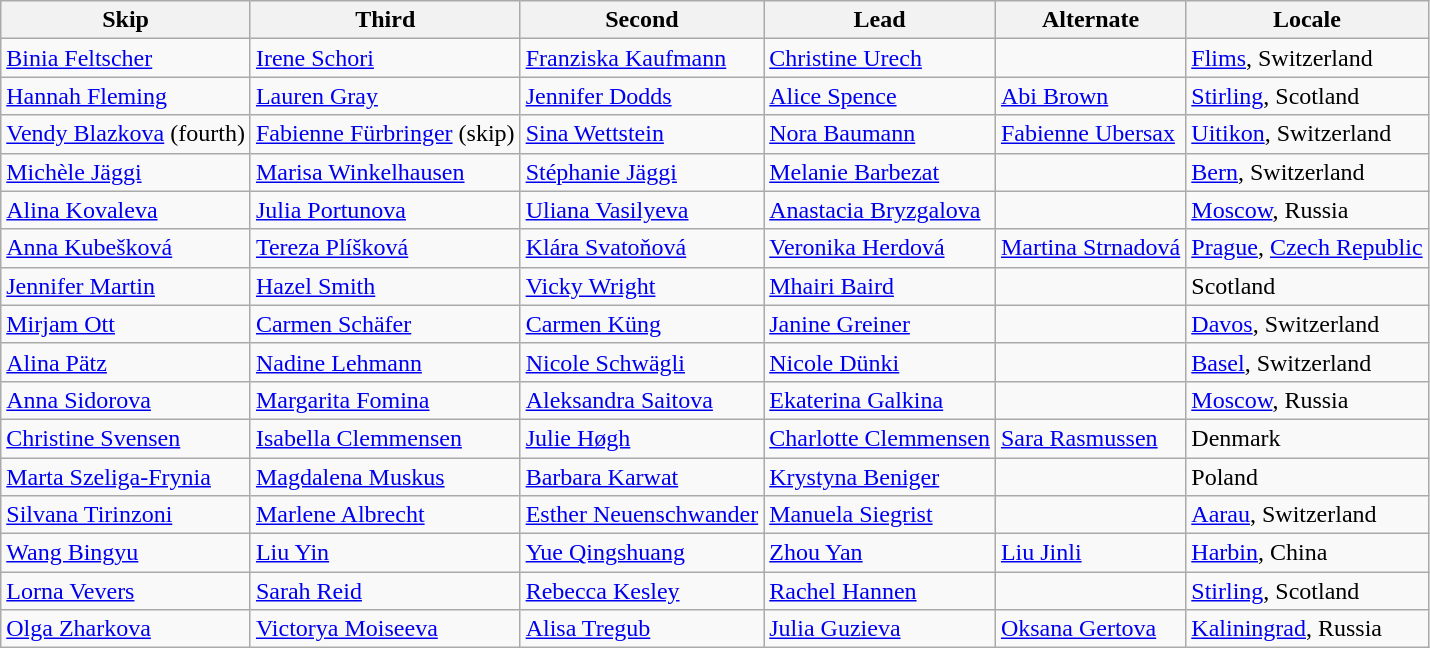<table class=wikitable>
<tr>
<th>Skip</th>
<th>Third</th>
<th>Second</th>
<th>Lead</th>
<th>Alternate</th>
<th>Locale</th>
</tr>
<tr>
<td><a href='#'>Binia Feltscher</a></td>
<td><a href='#'>Irene Schori</a></td>
<td><a href='#'>Franziska Kaufmann</a></td>
<td><a href='#'>Christine Urech</a></td>
<td></td>
<td> <a href='#'>Flims</a>, Switzerland</td>
</tr>
<tr>
<td><a href='#'>Hannah Fleming</a></td>
<td><a href='#'>Lauren Gray</a></td>
<td><a href='#'>Jennifer Dodds</a></td>
<td><a href='#'>Alice Spence</a></td>
<td><a href='#'>Abi Brown</a></td>
<td> <a href='#'>Stirling</a>, Scotland</td>
</tr>
<tr>
<td><a href='#'>Vendy Blazkova</a> (fourth)</td>
<td><a href='#'>Fabienne Fürbringer</a> (skip)</td>
<td><a href='#'>Sina Wettstein</a></td>
<td><a href='#'>Nora Baumann</a></td>
<td><a href='#'>Fabienne Ubersax</a></td>
<td> <a href='#'>Uitikon</a>, Switzerland</td>
</tr>
<tr>
<td><a href='#'>Michèle Jäggi</a></td>
<td><a href='#'>Marisa Winkelhausen</a></td>
<td><a href='#'>Stéphanie Jäggi</a></td>
<td><a href='#'>Melanie Barbezat</a></td>
<td></td>
<td> <a href='#'>Bern</a>, Switzerland</td>
</tr>
<tr>
<td><a href='#'>Alina Kovaleva</a></td>
<td><a href='#'>Julia Portunova</a></td>
<td><a href='#'>Uliana Vasilyeva</a></td>
<td><a href='#'>Anastacia Bryzgalova</a></td>
<td></td>
<td> <a href='#'>Moscow</a>, Russia</td>
</tr>
<tr>
<td><a href='#'>Anna Kubešková</a></td>
<td><a href='#'>Tereza Plíšková</a></td>
<td><a href='#'>Klára Svatoňová</a></td>
<td><a href='#'>Veronika Herdová</a></td>
<td><a href='#'>Martina Strnadová</a></td>
<td> <a href='#'>Prague</a>, <a href='#'>Czech Republic</a></td>
</tr>
<tr>
<td><a href='#'>Jennifer Martin</a></td>
<td><a href='#'>Hazel Smith</a></td>
<td><a href='#'>Vicky Wright</a></td>
<td><a href='#'>Mhairi Baird</a></td>
<td></td>
<td> Scotland</td>
</tr>
<tr>
<td><a href='#'>Mirjam Ott</a></td>
<td><a href='#'>Carmen Schäfer</a></td>
<td><a href='#'>Carmen Küng</a></td>
<td><a href='#'>Janine Greiner</a></td>
<td></td>
<td> <a href='#'>Davos</a>, Switzerland</td>
</tr>
<tr>
<td><a href='#'>Alina Pätz</a></td>
<td><a href='#'>Nadine Lehmann</a></td>
<td><a href='#'>Nicole Schwägli</a></td>
<td><a href='#'>Nicole Dünki</a></td>
<td></td>
<td> <a href='#'>Basel</a>, Switzerland</td>
</tr>
<tr>
<td><a href='#'>Anna Sidorova</a></td>
<td><a href='#'>Margarita Fomina</a></td>
<td><a href='#'>Aleksandra Saitova</a></td>
<td><a href='#'>Ekaterina Galkina</a></td>
<td></td>
<td> <a href='#'>Moscow</a>, Russia</td>
</tr>
<tr>
<td><a href='#'>Christine Svensen</a></td>
<td><a href='#'>Isabella Clemmensen</a></td>
<td><a href='#'>Julie Høgh</a></td>
<td><a href='#'>Charlotte Clemmensen</a></td>
<td><a href='#'>Sara Rasmussen</a></td>
<td> Denmark</td>
</tr>
<tr>
<td><a href='#'>Marta Szeliga-Frynia</a></td>
<td><a href='#'>Magdalena Muskus</a></td>
<td><a href='#'>Barbara Karwat</a></td>
<td><a href='#'>Krystyna Beniger</a></td>
<td></td>
<td> Poland</td>
</tr>
<tr>
<td><a href='#'>Silvana Tirinzoni</a></td>
<td><a href='#'>Marlene Albrecht</a></td>
<td><a href='#'>Esther Neuenschwander</a></td>
<td><a href='#'>Manuela Siegrist</a></td>
<td></td>
<td> <a href='#'>Aarau</a>, Switzerland</td>
</tr>
<tr>
<td><a href='#'>Wang Bingyu</a></td>
<td><a href='#'>Liu Yin</a></td>
<td><a href='#'>Yue Qingshuang</a></td>
<td><a href='#'>Zhou Yan</a></td>
<td><a href='#'>Liu Jinli</a></td>
<td> <a href='#'>Harbin</a>, China</td>
</tr>
<tr>
<td><a href='#'>Lorna Vevers</a></td>
<td><a href='#'>Sarah Reid</a></td>
<td><a href='#'>Rebecca Kesley</a></td>
<td><a href='#'>Rachel Hannen</a></td>
<td></td>
<td> <a href='#'>Stirling</a>, Scotland</td>
</tr>
<tr>
<td><a href='#'>Olga Zharkova</a></td>
<td><a href='#'>Victorya Moiseeva</a></td>
<td><a href='#'>Alisa Tregub</a></td>
<td><a href='#'>Julia Guzieva</a></td>
<td><a href='#'>Oksana Gertova</a></td>
<td> <a href='#'>Kaliningrad</a>, Russia</td>
</tr>
</table>
